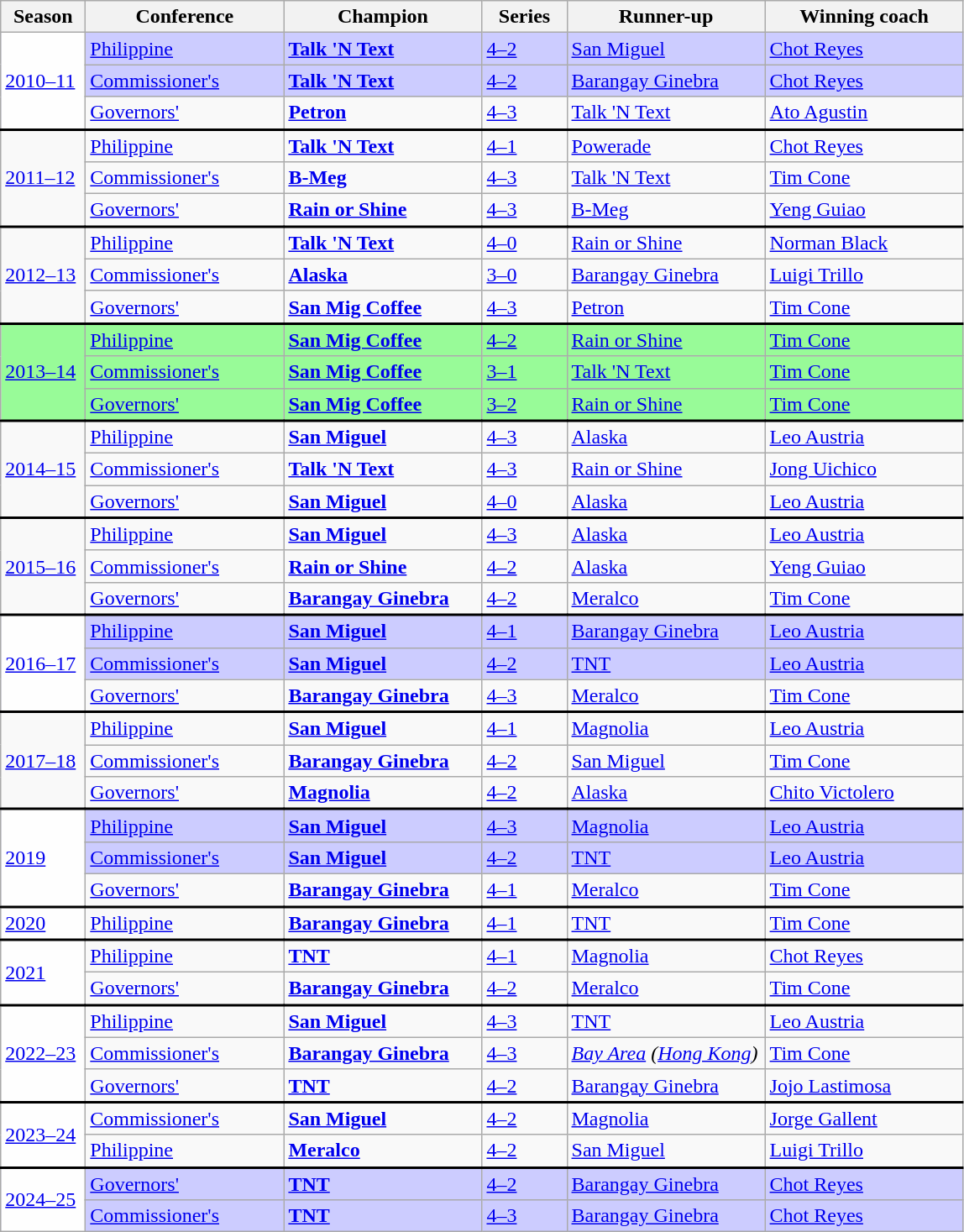<table class="wikitable">
<tr>
<th width="60px">Season</th>
<th width="150px">Conference</th>
<th width="150px">Champion</th>
<th width="60px">Series</th>
<th width="150px">Runner-up</th>
<th width="150px">Winning coach</th>
</tr>
<tr bgcolor=#ccccff>
<td bgcolor=fefefe rowspan=3><a href='#'>2010–11</a></td>
<td><a href='#'>Philippine</a></td>
<td><strong><a href='#'>Talk 'N Text</a></strong></td>
<td><a href='#'>4–2</a></td>
<td><a href='#'>San Miguel</a></td>
<td><a href='#'>Chot Reyes</a></td>
</tr>
<tr bgcolor=#ccccff>
<td><a href='#'>Commissioner's</a></td>
<td><strong><a href='#'>Talk 'N Text</a></strong></td>
<td><a href='#'>4–2</a></td>
<td><a href='#'>Barangay Ginebra</a></td>
<td><a href='#'>Chot Reyes</a></td>
</tr>
<tr>
<td><a href='#'>Governors'</a></td>
<td><strong><a href='#'>Petron</a></strong></td>
<td><a href='#'>4–3</a></td>
<td><a href='#'>Talk 'N Text</a></td>
<td><a href='#'>Ato Agustin</a></td>
</tr>
<tr style = "border-top:2px solid black;">
<td rowspan=3><a href='#'>2011–12</a></td>
<td><a href='#'>Philippine</a></td>
<td><strong><a href='#'>Talk 'N Text</a></strong></td>
<td><a href='#'>4–1</a></td>
<td><a href='#'>Powerade</a></td>
<td><a href='#'>Chot Reyes</a></td>
</tr>
<tr>
<td><a href='#'>Commissioner's</a></td>
<td><strong><a href='#'>B-Meg</a></strong></td>
<td><a href='#'>4–3</a></td>
<td><a href='#'>Talk 'N Text</a></td>
<td><a href='#'>Tim Cone</a></td>
</tr>
<tr>
<td><a href='#'>Governors'</a></td>
<td><strong><a href='#'>Rain or Shine</a></strong></td>
<td><a href='#'>4–3</a></td>
<td><a href='#'>B-Meg</a></td>
<td><a href='#'>Yeng Guiao</a></td>
</tr>
<tr style = "border-top:2px solid black;">
<td rowspan=3><a href='#'>2012–13</a></td>
<td><a href='#'>Philippine</a></td>
<td><strong><a href='#'>Talk 'N Text</a></strong></td>
<td><a href='#'>4–0</a></td>
<td><a href='#'>Rain or Shine</a></td>
<td><a href='#'>Norman Black</a></td>
</tr>
<tr>
<td><a href='#'>Commissioner's</a></td>
<td><strong><a href='#'>Alaska</a></strong></td>
<td><a href='#'>3–0</a></td>
<td><a href='#'>Barangay Ginebra</a></td>
<td><a href='#'>Luigi Trillo</a></td>
</tr>
<tr>
<td><a href='#'>Governors'</a></td>
<td><strong><a href='#'>San Mig Coffee</a></strong></td>
<td><a href='#'>4–3</a></td>
<td><a href='#'>Petron</a></td>
<td><a href='#'>Tim Cone</a></td>
</tr>
<tr style = "border-top:2px solid black;"  bgcolor=#98fb98>
<td rowspan=3><a href='#'>2013–14</a></td>
<td><a href='#'>Philippine</a></td>
<td><strong><a href='#'>San Mig Coffee</a></strong></td>
<td><a href='#'>4–2</a></td>
<td><a href='#'>Rain or Shine</a></td>
<td><a href='#'>Tim Cone</a></td>
</tr>
<tr bgcolor=#98fb98>
<td><a href='#'>Commissioner's</a></td>
<td><strong><a href='#'>San Mig Coffee</a></strong></td>
<td><a href='#'>3–1</a></td>
<td><a href='#'>Talk 'N Text</a></td>
<td><a href='#'>Tim Cone</a></td>
</tr>
<tr bgcolor=#98fb98>
<td><a href='#'>Governors'</a></td>
<td><strong><a href='#'>San Mig Coffee</a></strong></td>
<td><a href='#'>3–2</a></td>
<td><a href='#'>Rain or Shine</a></td>
<td><a href='#'>Tim Cone</a></td>
</tr>
<tr style = "border-top:2px solid black;">
<td rowspan=3><a href='#'>2014–15</a></td>
<td><a href='#'>Philippine</a></td>
<td><strong><a href='#'>San Miguel</a></strong></td>
<td><a href='#'>4–3</a></td>
<td><a href='#'>Alaska</a></td>
<td><a href='#'>Leo Austria</a></td>
</tr>
<tr>
<td><a href='#'>Commissioner's</a></td>
<td><strong><a href='#'>Talk 'N Text</a></strong></td>
<td><a href='#'>4–3</a></td>
<td><a href='#'>Rain or Shine</a></td>
<td><a href='#'>Jong Uichico</a></td>
</tr>
<tr>
<td><a href='#'>Governors'</a></td>
<td><strong><a href='#'>San Miguel</a></strong></td>
<td><a href='#'>4–0</a></td>
<td><a href='#'>Alaska</a></td>
<td><a href='#'>Leo Austria</a></td>
</tr>
<tr style = "border-top:2px solid black;">
<td rowspan=3><a href='#'>2015–16</a></td>
<td><a href='#'>Philippine</a></td>
<td><strong><a href='#'>San Miguel</a></strong></td>
<td><a href='#'>4–3</a></td>
<td><a href='#'>Alaska</a></td>
<td><a href='#'>Leo Austria</a></td>
</tr>
<tr>
<td><a href='#'>Commissioner's</a></td>
<td><strong><a href='#'>Rain or Shine</a></strong></td>
<td><a href='#'>4–2</a></td>
<td><a href='#'>Alaska</a></td>
<td><a href='#'>Yeng Guiao</a></td>
</tr>
<tr>
<td><a href='#'>Governors'</a></td>
<td><strong><a href='#'>Barangay Ginebra</a></strong></td>
<td><a href='#'>4–2</a></td>
<td><a href='#'>Meralco</a></td>
<td><a href='#'>Tim Cone</a></td>
</tr>
<tr style = "border-top:2px solid black;" bgcolor=#ccccff>
<td bgcolor=fefefe rowspan=3><a href='#'>2016–17</a></td>
<td><a href='#'>Philippine</a></td>
<td><strong><a href='#'>San Miguel</a></strong></td>
<td><a href='#'>4–1</a></td>
<td><a href='#'>Barangay Ginebra</a></td>
<td><a href='#'>Leo Austria</a></td>
</tr>
<tr bgcolor=#ccccff>
<td><a href='#'>Commissioner's</a></td>
<td><strong><a href='#'>San Miguel</a></strong></td>
<td><a href='#'>4–2</a></td>
<td><a href='#'>TNT</a></td>
<td><a href='#'>Leo Austria</a></td>
</tr>
<tr>
<td><a href='#'>Governors'</a></td>
<td><strong><a href='#'>Barangay Ginebra</a></strong></td>
<td><a href='#'>4–3</a></td>
<td><a href='#'>Meralco</a></td>
<td><a href='#'>Tim Cone</a></td>
</tr>
<tr style = "border-top:2px solid black;">
<td rowspan=3><a href='#'>2017–18</a></td>
<td><a href='#'>Philippine</a></td>
<td><strong><a href='#'>San Miguel</a></strong></td>
<td><a href='#'>4–1</a></td>
<td><a href='#'>Magnolia</a></td>
<td><a href='#'>Leo Austria</a></td>
</tr>
<tr>
<td><a href='#'>Commissioner's</a></td>
<td><strong><a href='#'>Barangay Ginebra</a></strong></td>
<td><a href='#'>4–2</a></td>
<td><a href='#'>San Miguel</a></td>
<td><a href='#'>Tim Cone</a></td>
</tr>
<tr>
<td><a href='#'>Governors'</a></td>
<td><strong><a href='#'>Magnolia</a></strong></td>
<td><a href='#'>4–2</a></td>
<td><a href='#'>Alaska</a></td>
<td><a href='#'>Chito Victolero</a></td>
</tr>
<tr style = "border-top:2px solid black;" bgcolor=#ccccff>
<td bgcolor=fefefe rowspan=3><a href='#'>2019</a></td>
<td><a href='#'>Philippine</a></td>
<td><strong><a href='#'>San Miguel</a></strong></td>
<td><a href='#'>4–3</a></td>
<td><a href='#'>Magnolia</a></td>
<td><a href='#'>Leo Austria</a></td>
</tr>
<tr bgcolor=#ccccff>
<td><a href='#'>Commissioner's</a></td>
<td><strong><a href='#'>San Miguel</a></strong></td>
<td><a href='#'>4–2</a></td>
<td><a href='#'>TNT</a></td>
<td><a href='#'>Leo Austria</a></td>
</tr>
<tr>
<td><a href='#'>Governors'</a></td>
<td><strong><a href='#'>Barangay Ginebra</a></strong></td>
<td><a href='#'>4–1</a></td>
<td><a href='#'>Meralco</a></td>
<td><a href='#'>Tim Cone</a></td>
</tr>
<tr style = "border-top:2px solid black;">
<td bgcolor=fefefe><a href='#'>2020</a></td>
<td><a href='#'>Philippine</a></td>
<td><strong><a href='#'>Barangay Ginebra</a></strong></td>
<td><a href='#'>4–1</a></td>
<td><a href='#'>TNT</a></td>
<td><a href='#'>Tim Cone</a></td>
</tr>
<tr style = "border-top:2px solid black;">
<td rowspan="2" bgcolor="fefefe"><a href='#'>2021</a></td>
<td><a href='#'>Philippine</a></td>
<td><strong><a href='#'>TNT</a></strong></td>
<td><a href='#'>4–1</a></td>
<td><a href='#'>Magnolia</a></td>
<td><a href='#'>Chot Reyes</a></td>
</tr>
<tr>
<td><a href='#'>Governors'</a></td>
<td><strong><a href='#'>Barangay Ginebra</a></strong></td>
<td><a href='#'>4–2</a></td>
<td><a href='#'>Meralco</a></td>
<td><a href='#'>Tim Cone</a></td>
</tr>
<tr style = "border-top:2px solid black;">
<td rowspan="3" bgcolor="fefefe"><a href='#'>2022–23</a></td>
<td><a href='#'>Philippine</a></td>
<td><strong><a href='#'>San Miguel</a></strong></td>
<td><a href='#'>4–3</a></td>
<td><a href='#'>TNT</a></td>
<td><a href='#'>Leo Austria</a></td>
</tr>
<tr>
<td><a href='#'>Commissioner's</a></td>
<td><strong><a href='#'>Barangay Ginebra</a></strong></td>
<td><a href='#'>4–3</a></td>
<td><em><a href='#'>Bay Area</a> (<a href='#'>Hong Kong</a>)</em></td>
<td><a href='#'>Tim Cone</a></td>
</tr>
<tr>
<td><a href='#'>Governors'</a></td>
<td><strong><a href='#'>TNT</a></strong></td>
<td><a href='#'>4–2</a></td>
<td><a href='#'>Barangay Ginebra</a></td>
<td><a href='#'>Jojo Lastimosa</a></td>
</tr>
<tr style = "border-top:2px solid black;">
<td rowspan="2" bgcolor="fefefe"><a href='#'>2023–24</a></td>
<td><a href='#'>Commissioner's</a></td>
<td><strong><a href='#'>San Miguel</a></strong></td>
<td><a href='#'>4–2</a></td>
<td><a href='#'>Magnolia</a></td>
<td><a href='#'>Jorge Gallent</a></td>
</tr>
<tr>
<td><a href='#'>Philippine</a></td>
<td><strong><a href='#'>Meralco</a></strong></td>
<td><a href='#'>4–2</a></td>
<td><a href='#'>San Miguel</a></td>
<td><a href='#'>Luigi Trillo</a></td>
</tr>
<tr bgcolor=#ccccff style = "border-top:2px solid black;">
<td rowspan="2" bgcolor="fefefe"><a href='#'>2024–25</a></td>
<td><a href='#'>Governors'</a></td>
<td><strong><a href='#'>TNT</a></strong></td>
<td><a href='#'>4–2</a></td>
<td><a href='#'>Barangay Ginebra</a></td>
<td><a href='#'>Chot Reyes</a></td>
</tr>
<tr bgcolor=#ccccff>
<td><a href='#'>Commissioner's</a></td>
<td><strong><a href='#'>TNT</a></strong></td>
<td><a href='#'>4–3</a></td>
<td><a href='#'>Barangay Ginebra</a></td>
<td><a href='#'>Chot Reyes</a></td>
</tr>
</table>
